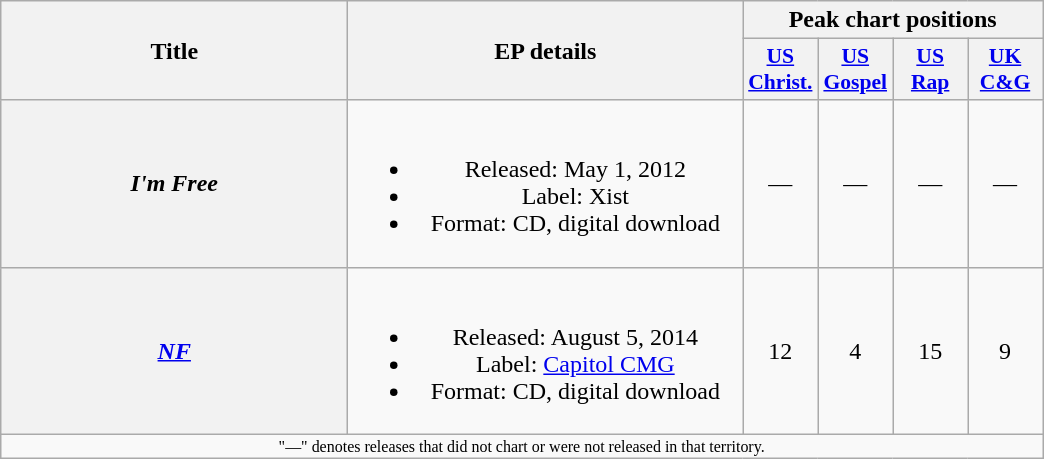<table class="wikitable plainrowheaders" style="text-align:center;">
<tr>
<th scope="col" rowspan="2" style="width:14em;">Title</th>
<th scope="col" rowspan="2" style="width:16em;">EP details</th>
<th scope="col" colspan="4">Peak chart positions</th>
</tr>
<tr>
<th scope="col" style="width:3em;font-size:90%;"><a href='#'>US<br>Christ.</a><br></th>
<th scope="col" style="width:3em;font-size:90%;"><a href='#'>US<br>Gospel</a><br></th>
<th scope="col" style="width:3em;font-size:90%;"><a href='#'>US<br>Rap</a><br></th>
<th scope="col" style="width:3em;font-size:90%;"><a href='#'>UK<br>C&G</a><br></th>
</tr>
<tr>
<th scope="row"><em>I'm Free</em></th>
<td><br><ul><li>Released: May 1, 2012</li><li>Label: Xist</li><li>Format: CD, digital download</li></ul></td>
<td>—</td>
<td>—</td>
<td>—</td>
<td>—</td>
</tr>
<tr>
<th scope="row"><em><a href='#'>NF</a></em></th>
<td><br><ul><li>Released: August 5, 2014</li><li>Label: <a href='#'>Capitol CMG</a></li><li>Format: CD, digital download</li></ul></td>
<td>12</td>
<td>4</td>
<td>15</td>
<td>9</td>
</tr>
<tr>
<td colspan="6" style="font-size:8pt">"—" denotes releases that did not chart or were not released in that territory.</td>
</tr>
</table>
